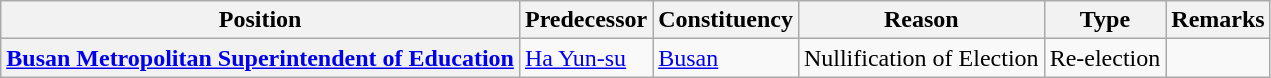<table class="wikitable">
<tr>
<th>Position</th>
<th>Predecessor</th>
<th>Constituency</th>
<th>Reason</th>
<th>Type</th>
<th>Remarks</th>
</tr>
<tr>
<th><a href='#'>Busan Metropolitan Superintendent of Education</a></th>
<td><a href='#'>Ha Yun-su</a></td>
<td><a href='#'>Busan</a></td>
<td>Nullification of Election</td>
<td>Re-election</td>
<td></td>
</tr>
</table>
